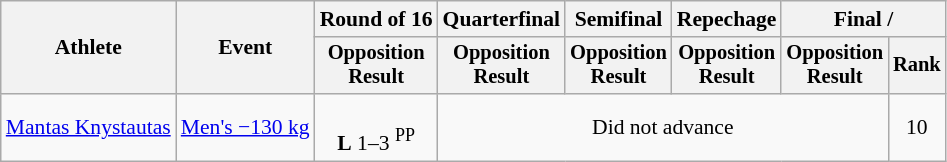<table class="wikitable" style="font-size:90%">
<tr>
<th rowspan=2>Athlete</th>
<th rowspan=2>Event</th>
<th>Round of 16</th>
<th>Quarterfinal</th>
<th>Semifinal</th>
<th>Repechage</th>
<th colspan=2>Final / </th>
</tr>
<tr style="font-size: 95%">
<th>Opposition<br>Result</th>
<th>Opposition<br>Result</th>
<th>Opposition<br>Result</th>
<th>Opposition<br>Result</th>
<th>Opposition<br>Result</th>
<th>Rank</th>
</tr>
<tr align=center>
<td align=left><a href='#'>Mantas Knystautas</a></td>
<td align=left><a href='#'>Men's −130 kg</a></td>
<td><br><strong>L</strong> 1–3 <sup>PP</sup></td>
<td colspan=4>Did not advance</td>
<td>10</td>
</tr>
</table>
